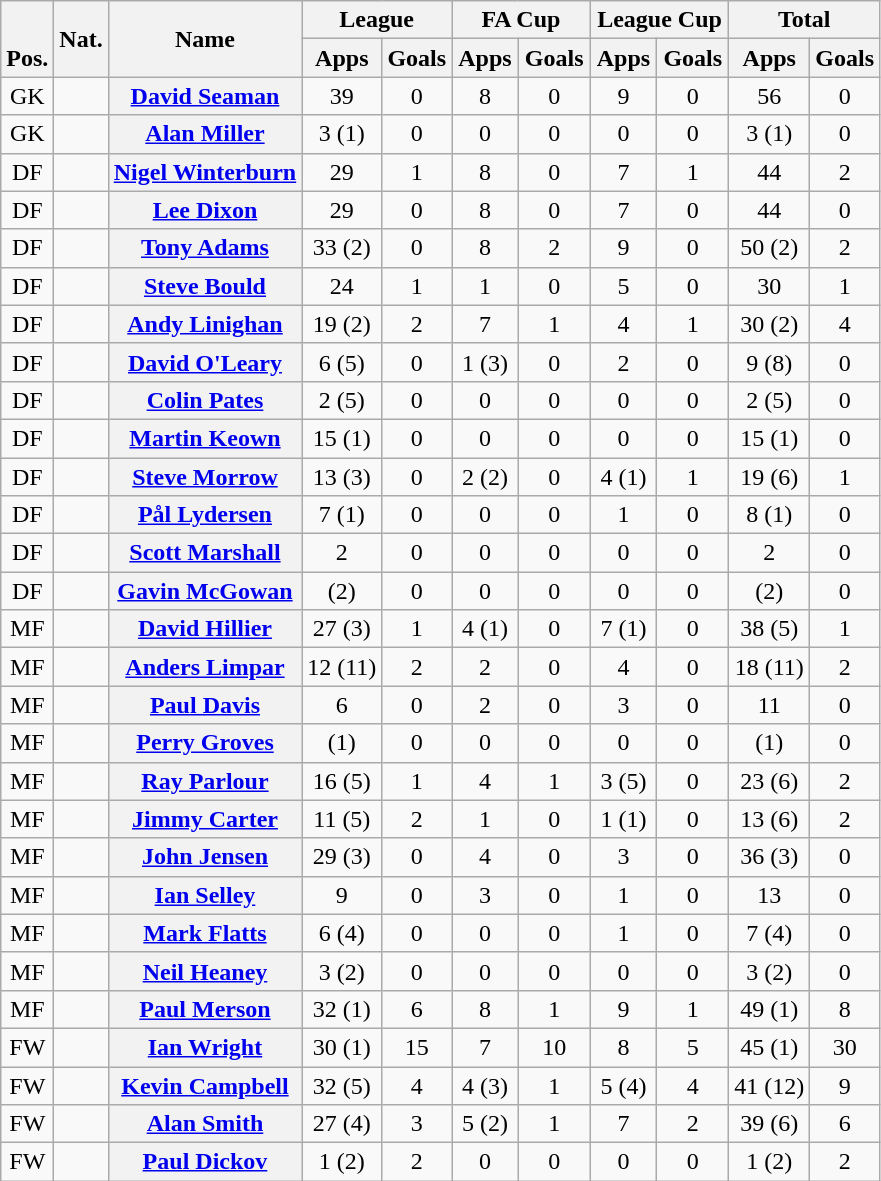<table class="wikitable plainrowheaders" style="text-align:center">
<tr>
<th rowspan="2" valign="bottom">Pos.</th>
<th rowspan="2">Nat.</th>
<th rowspan="2">Name</th>
<th colspan="2" width="85">League</th>
<th colspan="2" width="85">FA Cup</th>
<th colspan="2" width="85">League Cup</th>
<th colspan="2" width="85">Total</th>
</tr>
<tr>
<th>Apps</th>
<th>Goals</th>
<th>Apps</th>
<th>Goals</th>
<th>Apps</th>
<th>Goals</th>
<th>Apps</th>
<th>Goals</th>
</tr>
<tr>
<td>GK</td>
<td></td>
<th scope="row"><a href='#'>David Seaman</a></th>
<td>39</td>
<td>0</td>
<td>8</td>
<td>0</td>
<td>9</td>
<td>0</td>
<td>56</td>
<td>0</td>
</tr>
<tr>
<td>GK</td>
<td></td>
<th scope="row"><a href='#'>Alan Miller</a></th>
<td>3 (1)</td>
<td>0</td>
<td>0</td>
<td>0</td>
<td>0</td>
<td>0</td>
<td>3 (1)</td>
<td>0</td>
</tr>
<tr>
<td>DF</td>
<td></td>
<th scope="row"><a href='#'>Nigel Winterburn</a></th>
<td>29</td>
<td>1</td>
<td>8</td>
<td>0</td>
<td>7</td>
<td>1</td>
<td>44</td>
<td>2</td>
</tr>
<tr>
<td>DF</td>
<td></td>
<th scope="row"><a href='#'>Lee Dixon</a></th>
<td>29</td>
<td>0</td>
<td>8</td>
<td>0</td>
<td>7</td>
<td>0</td>
<td>44</td>
<td>0</td>
</tr>
<tr>
<td>DF</td>
<td></td>
<th scope="row"><a href='#'>Tony Adams</a></th>
<td>33 (2)</td>
<td>0</td>
<td>8</td>
<td>2</td>
<td>9</td>
<td>0</td>
<td>50 (2)</td>
<td>2</td>
</tr>
<tr>
<td>DF</td>
<td></td>
<th scope="row"><a href='#'>Steve Bould</a></th>
<td>24</td>
<td>1</td>
<td>1</td>
<td>0</td>
<td>5</td>
<td>0</td>
<td>30</td>
<td>1</td>
</tr>
<tr>
<td>DF</td>
<td></td>
<th scope="row"><a href='#'>Andy Linighan</a></th>
<td>19 (2)</td>
<td>2</td>
<td>7</td>
<td>1</td>
<td>4</td>
<td>1</td>
<td>30 (2)</td>
<td>4</td>
</tr>
<tr>
<td>DF</td>
<td></td>
<th scope="row"><a href='#'>David O'Leary</a></th>
<td>6 (5)</td>
<td>0</td>
<td>1 (3)</td>
<td>0</td>
<td>2</td>
<td>0</td>
<td>9 (8)</td>
<td>0</td>
</tr>
<tr>
<td>DF</td>
<td></td>
<th scope="row"><a href='#'>Colin Pates</a></th>
<td>2 (5)</td>
<td>0</td>
<td>0</td>
<td>0</td>
<td>0</td>
<td>0</td>
<td>2 (5)</td>
<td>0</td>
</tr>
<tr>
<td>DF</td>
<td></td>
<th scope="row"><a href='#'>Martin Keown</a></th>
<td>15 (1)</td>
<td>0</td>
<td>0</td>
<td>0</td>
<td>0</td>
<td>0</td>
<td>15 (1)</td>
<td>0</td>
</tr>
<tr>
<td>DF</td>
<td></td>
<th scope="row"><a href='#'>Steve Morrow</a></th>
<td>13 (3)</td>
<td>0</td>
<td>2 (2)</td>
<td>0</td>
<td>4 (1)</td>
<td>1</td>
<td>19 (6)</td>
<td>1</td>
</tr>
<tr>
<td>DF</td>
<td></td>
<th scope="row"><a href='#'>Pål Lydersen</a></th>
<td>7 (1)</td>
<td>0</td>
<td>0</td>
<td>0</td>
<td>1</td>
<td>0</td>
<td>8 (1)</td>
<td>0</td>
</tr>
<tr>
<td>DF</td>
<td></td>
<th scope="row"><a href='#'>Scott Marshall</a></th>
<td>2</td>
<td>0</td>
<td>0</td>
<td>0</td>
<td>0</td>
<td>0</td>
<td>2</td>
<td>0</td>
</tr>
<tr>
<td>DF</td>
<td></td>
<th scope="row"><a href='#'>Gavin McGowan</a></th>
<td>(2)</td>
<td>0</td>
<td>0</td>
<td>0</td>
<td>0</td>
<td>0</td>
<td>(2)</td>
<td>0</td>
</tr>
<tr>
<td>MF</td>
<td></td>
<th scope="row"><a href='#'>David Hillier</a></th>
<td>27 (3)</td>
<td>1</td>
<td>4 (1)</td>
<td>0</td>
<td>7 (1)</td>
<td>0</td>
<td>38 (5)</td>
<td>1</td>
</tr>
<tr>
<td>MF</td>
<td></td>
<th scope="row"><a href='#'>Anders Limpar</a></th>
<td>12 (11)</td>
<td>2</td>
<td>2</td>
<td>0</td>
<td>4</td>
<td>0</td>
<td>18 (11)</td>
<td>2</td>
</tr>
<tr>
<td>MF</td>
<td></td>
<th scope="row"><a href='#'>Paul Davis</a></th>
<td>6</td>
<td>0</td>
<td>2</td>
<td>0</td>
<td>3</td>
<td>0</td>
<td>11</td>
<td>0</td>
</tr>
<tr>
<td>MF</td>
<td></td>
<th scope="row"><a href='#'>Perry Groves</a></th>
<td>(1)</td>
<td>0</td>
<td>0</td>
<td>0</td>
<td>0</td>
<td>0</td>
<td>(1)</td>
<td>0</td>
</tr>
<tr>
<td>MF</td>
<td></td>
<th scope="row"><a href='#'>Ray Parlour</a></th>
<td>16 (5)</td>
<td>1</td>
<td>4</td>
<td>1</td>
<td>3 (5)</td>
<td>0</td>
<td>23 (6)</td>
<td>2</td>
</tr>
<tr>
<td>MF</td>
<td></td>
<th scope="row"><a href='#'>Jimmy Carter</a></th>
<td>11 (5)</td>
<td>2</td>
<td>1</td>
<td>0</td>
<td>1 (1)</td>
<td>0</td>
<td>13 (6)</td>
<td>2</td>
</tr>
<tr>
<td>MF</td>
<td></td>
<th scope="row"><a href='#'>John Jensen</a></th>
<td>29 (3)</td>
<td>0</td>
<td>4</td>
<td>0</td>
<td>3</td>
<td>0</td>
<td>36 (3)</td>
<td>0</td>
</tr>
<tr>
<td>MF</td>
<td></td>
<th scope="row"><a href='#'>Ian Selley</a></th>
<td>9</td>
<td>0</td>
<td>3</td>
<td>0</td>
<td>1</td>
<td>0</td>
<td>13</td>
<td>0</td>
</tr>
<tr>
<td>MF</td>
<td></td>
<th scope="row"><a href='#'>Mark Flatts</a></th>
<td>6 (4)</td>
<td>0</td>
<td>0</td>
<td>0</td>
<td>1</td>
<td>0</td>
<td>7 (4)</td>
<td>0</td>
</tr>
<tr>
<td>MF</td>
<td></td>
<th scope="row"><a href='#'>Neil Heaney</a></th>
<td>3 (2)</td>
<td>0</td>
<td>0</td>
<td>0</td>
<td>0</td>
<td>0</td>
<td>3 (2)</td>
<td>0</td>
</tr>
<tr>
<td>MF</td>
<td></td>
<th scope="row"><a href='#'>Paul Merson</a></th>
<td>32 (1)</td>
<td>6</td>
<td>8</td>
<td>1</td>
<td>9</td>
<td>1</td>
<td>49 (1)</td>
<td>8</td>
</tr>
<tr>
<td>FW</td>
<td></td>
<th scope="row"><a href='#'>Ian Wright</a></th>
<td>30 (1)</td>
<td>15</td>
<td>7</td>
<td>10</td>
<td>8</td>
<td>5</td>
<td>45 (1)</td>
<td>30</td>
</tr>
<tr>
<td>FW</td>
<td></td>
<th scope="row"><a href='#'>Kevin Campbell</a></th>
<td>32 (5)</td>
<td>4</td>
<td>4 (3)</td>
<td>1</td>
<td>5 (4)</td>
<td>4</td>
<td>41 (12)</td>
<td>9</td>
</tr>
<tr>
<td>FW</td>
<td></td>
<th scope="row"><a href='#'>Alan Smith</a></th>
<td>27 (4)</td>
<td>3</td>
<td>5 (2)</td>
<td>1</td>
<td>7</td>
<td>2</td>
<td>39 (6)</td>
<td>6</td>
</tr>
<tr>
<td>FW</td>
<td></td>
<th scope="row"><a href='#'>Paul Dickov</a></th>
<td>1 (2)</td>
<td>2</td>
<td>0</td>
<td>0</td>
<td>0</td>
<td>0</td>
<td>1 (2)</td>
<td>2</td>
</tr>
</table>
